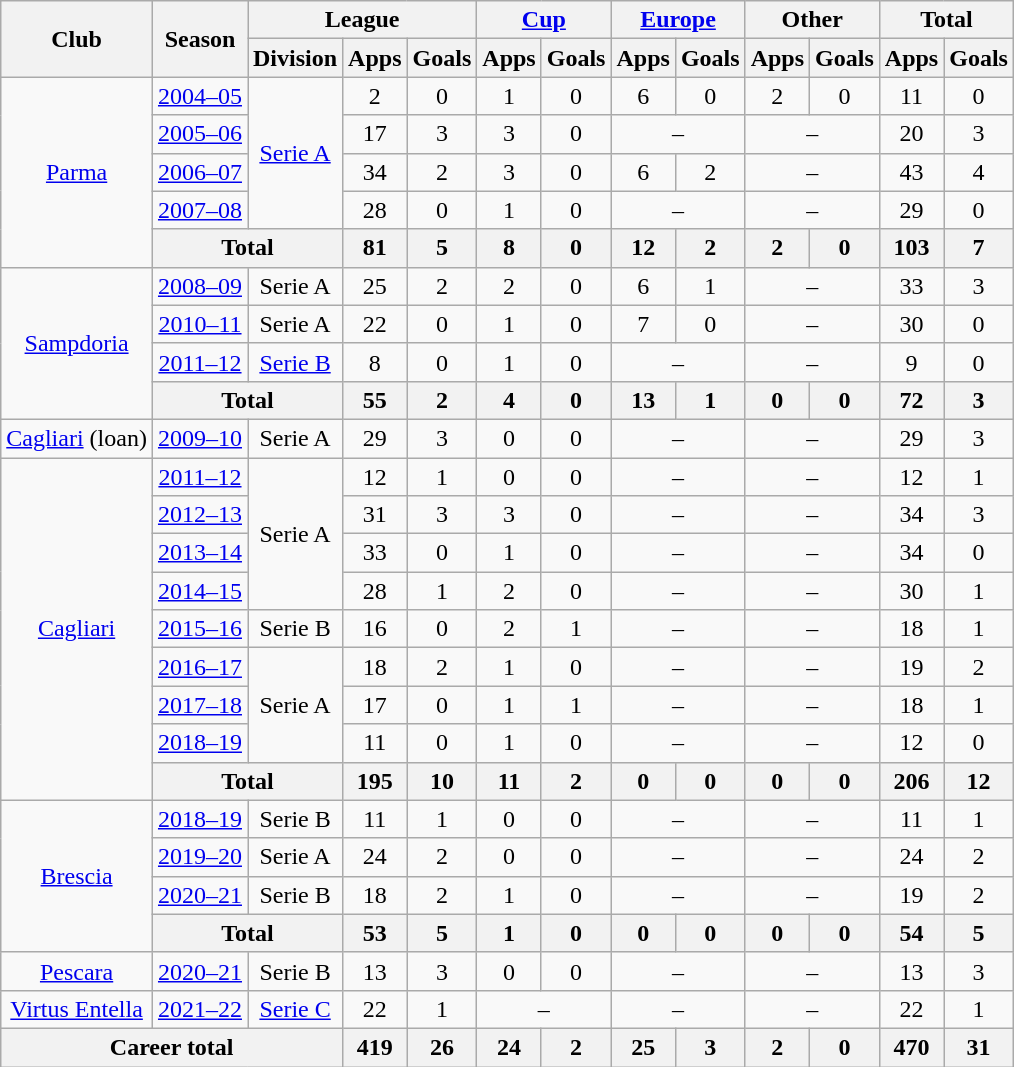<table class="wikitable" style="text-align:center">
<tr>
<th rowspan=2>Club</th>
<th rowspan=2>Season</th>
<th colspan=3>League</th>
<th colspan=2><a href='#'>Cup</a></th>
<th colspan=2><a href='#'>Europe</a></th>
<th colspan=2>Other</th>
<th colspan=2>Total</th>
</tr>
<tr>
<th>Division</th>
<th>Apps</th>
<th>Goals</th>
<th>Apps</th>
<th>Goals</th>
<th>Apps</th>
<th>Goals</th>
<th>Apps</th>
<th>Goals</th>
<th>Apps</th>
<th>Goals</th>
</tr>
<tr>
<td rowspan=5><a href='#'>Parma</a></td>
<td><a href='#'>2004–05</a></td>
<td rowspan=4><a href='#'>Serie A</a></td>
<td>2</td>
<td>0</td>
<td>1</td>
<td>0</td>
<td>6</td>
<td>0</td>
<td>2</td>
<td>0</td>
<td>11</td>
<td>0</td>
</tr>
<tr>
<td><a href='#'>2005–06</a></td>
<td>17</td>
<td>3</td>
<td>3</td>
<td>0</td>
<td colspan=2>–</td>
<td colspan=2>–</td>
<td>20</td>
<td>3</td>
</tr>
<tr>
<td><a href='#'>2006–07</a></td>
<td>34</td>
<td>2</td>
<td>3</td>
<td>0</td>
<td>6</td>
<td>2</td>
<td colspan=2>–</td>
<td>43</td>
<td>4</td>
</tr>
<tr>
<td><a href='#'>2007–08</a></td>
<td>28</td>
<td>0</td>
<td>1</td>
<td>0</td>
<td colspan=2>–</td>
<td colspan=2>–</td>
<td>29</td>
<td>0</td>
</tr>
<tr>
<th colspan=2>Total</th>
<th>81</th>
<th>5</th>
<th>8</th>
<th>0</th>
<th>12</th>
<th>2</th>
<th>2</th>
<th>0</th>
<th>103</th>
<th>7</th>
</tr>
<tr>
<td rowspan=4><a href='#'>Sampdoria</a></td>
<td><a href='#'>2008–09</a></td>
<td>Serie A</td>
<td>25</td>
<td>2</td>
<td>2</td>
<td>0</td>
<td>6</td>
<td>1</td>
<td colspan=2>–</td>
<td>33</td>
<td>3</td>
</tr>
<tr>
<td><a href='#'>2010–11</a></td>
<td>Serie A</td>
<td>22</td>
<td>0</td>
<td>1</td>
<td>0</td>
<td>7</td>
<td>0</td>
<td colspan=2>–</td>
<td>30</td>
<td>0</td>
</tr>
<tr>
<td><a href='#'>2011–12</a></td>
<td><a href='#'>Serie B</a></td>
<td>8</td>
<td>0</td>
<td>1</td>
<td>0</td>
<td colspan=2>–</td>
<td colspan=2>–</td>
<td>9</td>
<td>0</td>
</tr>
<tr>
<th colspan=2>Total</th>
<th>55</th>
<th>2</th>
<th>4</th>
<th>0</th>
<th>13</th>
<th>1</th>
<th>0</th>
<th>0</th>
<th>72</th>
<th>3</th>
</tr>
<tr>
<td><a href='#'>Cagliari</a> (loan)</td>
<td><a href='#'>2009–10</a></td>
<td>Serie A</td>
<td>29</td>
<td>3</td>
<td>0</td>
<td>0</td>
<td colspan=2>–</td>
<td colspan=2>–</td>
<td>29</td>
<td>3</td>
</tr>
<tr>
<td rowspan=9><a href='#'>Cagliari</a></td>
<td><a href='#'>2011–12</a></td>
<td rowspan=4>Serie A</td>
<td>12</td>
<td>1</td>
<td>0</td>
<td>0</td>
<td colspan=2>–</td>
<td colspan=2>–</td>
<td>12</td>
<td>1</td>
</tr>
<tr>
<td><a href='#'>2012–13</a></td>
<td>31</td>
<td>3</td>
<td>3</td>
<td>0</td>
<td colspan=2>–</td>
<td colspan=2>–</td>
<td>34</td>
<td>3</td>
</tr>
<tr>
<td><a href='#'>2013–14</a></td>
<td>33</td>
<td>0</td>
<td>1</td>
<td>0</td>
<td colspan=2>–</td>
<td colspan=2>–</td>
<td>34</td>
<td>0</td>
</tr>
<tr>
<td><a href='#'>2014–15</a></td>
<td>28</td>
<td>1</td>
<td>2</td>
<td>0</td>
<td colspan=2>–</td>
<td colspan=2>–</td>
<td>30</td>
<td>1</td>
</tr>
<tr>
<td><a href='#'>2015–16</a></td>
<td>Serie B</td>
<td>16</td>
<td>0</td>
<td>2</td>
<td>1</td>
<td colspan=2>–</td>
<td colspan=2>–</td>
<td>18</td>
<td>1</td>
</tr>
<tr>
<td><a href='#'>2016–17</a></td>
<td rowspan=3>Serie A</td>
<td>18</td>
<td>2</td>
<td>1</td>
<td>0</td>
<td colspan=2>–</td>
<td colspan=2>–</td>
<td>19</td>
<td>2</td>
</tr>
<tr>
<td><a href='#'>2017–18</a></td>
<td>17</td>
<td>0</td>
<td>1</td>
<td>1</td>
<td colspan=2>–</td>
<td colspan=2>–</td>
<td>18</td>
<td>1</td>
</tr>
<tr>
<td><a href='#'>2018–19</a></td>
<td>11</td>
<td>0</td>
<td>1</td>
<td>0</td>
<td colspan=2>–</td>
<td colspan=2>–</td>
<td>12</td>
<td>0</td>
</tr>
<tr>
<th colspan=2>Total</th>
<th>195</th>
<th>10</th>
<th>11</th>
<th>2</th>
<th>0</th>
<th>0</th>
<th>0</th>
<th>0</th>
<th>206</th>
<th>12</th>
</tr>
<tr>
<td rowspan=4><a href='#'>Brescia</a></td>
<td><a href='#'>2018–19</a></td>
<td>Serie B</td>
<td>11</td>
<td>1</td>
<td>0</td>
<td>0</td>
<td colspan=2>–</td>
<td colspan=2>–</td>
<td>11</td>
<td>1</td>
</tr>
<tr>
<td><a href='#'>2019–20</a></td>
<td>Serie A</td>
<td>24</td>
<td>2</td>
<td>0</td>
<td>0</td>
<td colspan=2>–</td>
<td colspan=2>–</td>
<td>24</td>
<td>2</td>
</tr>
<tr>
<td><a href='#'>2020–21</a></td>
<td>Serie B</td>
<td>18</td>
<td>2</td>
<td>1</td>
<td>0</td>
<td colspan=2>–</td>
<td colspan=2>–</td>
<td>19</td>
<td>2</td>
</tr>
<tr>
<th colspan=2>Total</th>
<th>53</th>
<th>5</th>
<th>1</th>
<th>0</th>
<th>0</th>
<th>0</th>
<th>0</th>
<th>0</th>
<th>54</th>
<th>5</th>
</tr>
<tr>
<td><a href='#'>Pescara</a></td>
<td><a href='#'>2020–21</a></td>
<td>Serie B</td>
<td>13</td>
<td>3</td>
<td>0</td>
<td>0</td>
<td colspan="2">–</td>
<td colspan="2">–</td>
<td>13</td>
<td>3</td>
</tr>
<tr>
<td><a href='#'>Virtus Entella</a></td>
<td><a href='#'>2021–22</a></td>
<td><a href='#'>Serie C</a></td>
<td>22</td>
<td>1</td>
<td colspan="2">–</td>
<td colspan="2">–</td>
<td colspan="2">–</td>
<td>22</td>
<td>1</td>
</tr>
<tr>
<th colspan=3>Career total</th>
<th>419</th>
<th>26</th>
<th>24</th>
<th>2</th>
<th>25</th>
<th>3</th>
<th>2</th>
<th>0</th>
<th>470</th>
<th>31</th>
</tr>
</table>
